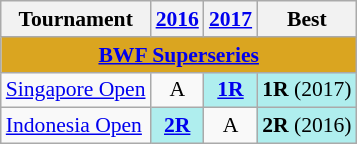<table style='font-size: 90%; text-align:center;' class='wikitable'>
<tr>
<th>Tournament</th>
<th><a href='#'>2016</a></th>
<th><a href='#'>2017</a></th>
<th>Best</th>
</tr>
<tr bgcolor=DAA520>
<td colspan="4" align=center><strong><a href='#'>BWF Superseries</a></strong></td>
</tr>
<tr>
<td align=left><a href='#'>Singapore Open</a></td>
<td>A</td>
<td bgcolor=AFEEEE><a href='#'><strong>1R</strong></a></td>
<td bgcolor=AFEEEE><strong>1R</strong> (2017)</td>
</tr>
<tr>
<td align=left><a href='#'>Indonesia Open</a></td>
<td bgcolor=AFEEEE><a href='#'><strong>2R</strong></a></td>
<td>A</td>
<td bgcolor=AFEEEE><strong>2R</strong> (2016)</td>
</tr>
</table>
